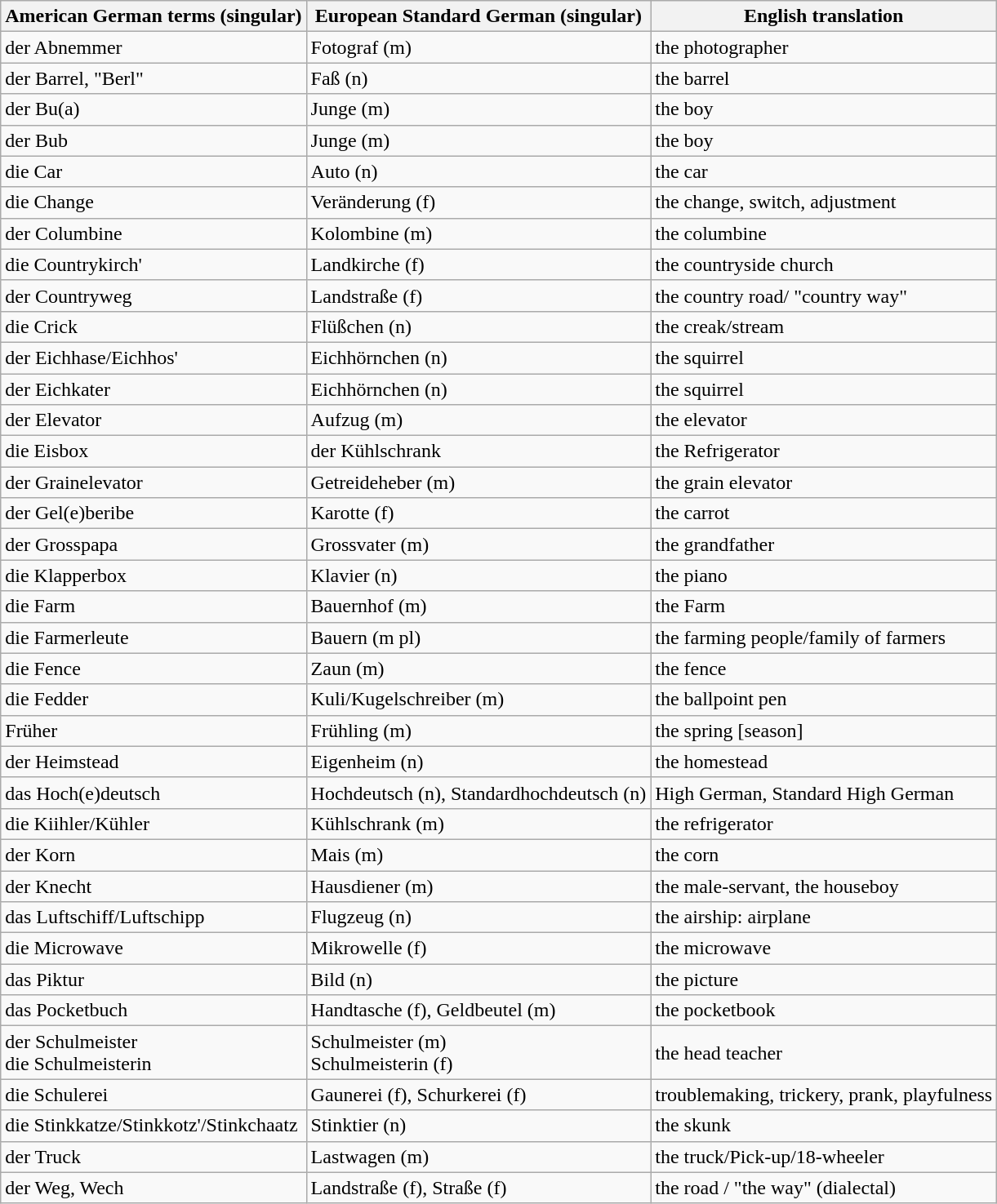<table class="wikitable">
<tr>
<th>American German terms (singular)</th>
<th>European Standard German (singular)</th>
<th>English translation</th>
</tr>
<tr>
<td>der Abnemmer</td>
<td>Fotograf (m)</td>
<td>the photographer</td>
</tr>
<tr>
<td>der Barrel, "Berl"</td>
<td>Faß (n)</td>
<td>the barrel</td>
</tr>
<tr>
<td>der Bu(a)</td>
<td>Junge (m)</td>
<td>the boy</td>
</tr>
<tr>
<td>der Bub</td>
<td>Junge (m)</td>
<td>the boy</td>
</tr>
<tr>
<td>die Car</td>
<td>Auto (n)</td>
<td>the car</td>
</tr>
<tr>
<td>die Change</td>
<td>Veränderung (f)</td>
<td>the change, switch, adjustment</td>
</tr>
<tr>
<td>der Columbine</td>
<td>Kolombine (m)</td>
<td>the columbine</td>
</tr>
<tr>
<td>die Countrykirch'</td>
<td>Landkirche (f)</td>
<td>the countryside church</td>
</tr>
<tr>
<td>der Countryweg</td>
<td>Landstraße (f)</td>
<td>the country road/ "country way"</td>
</tr>
<tr>
<td>die Crick</td>
<td>Flüßchen (n)</td>
<td>the creak/stream</td>
</tr>
<tr>
<td>der Eichhase/Eichhos'</td>
<td>Eichhörnchen (n)</td>
<td>the squirrel</td>
</tr>
<tr>
<td>der Eichkater</td>
<td>Eichhörnchen (n)</td>
<td>the squirrel</td>
</tr>
<tr>
<td>der Elevator</td>
<td>Aufzug (m)</td>
<td>the elevator</td>
</tr>
<tr>
<td>die Eisbox</td>
<td>der Kühlschrank</td>
<td>the Refrigerator</td>
</tr>
<tr>
<td>der Grainelevator</td>
<td>Getreideheber (m)</td>
<td>the grain elevator</td>
</tr>
<tr>
<td>der Gel(e)beribe</td>
<td>Karotte (f)</td>
<td>the carrot</td>
</tr>
<tr>
<td>der Grosspapa</td>
<td>Grossvater (m)</td>
<td>the grandfather</td>
</tr>
<tr>
<td>die Klapperbox</td>
<td>Klavier (n)</td>
<td>the piano</td>
</tr>
<tr>
<td>die Farm</td>
<td>Bauernhof (m)</td>
<td>the Farm</td>
</tr>
<tr>
<td>die Farmerleute</td>
<td>Bauern (m pl)</td>
<td>the farming people/family of farmers</td>
</tr>
<tr>
<td>die Fence</td>
<td>Zaun (m)</td>
<td>the fence</td>
</tr>
<tr>
<td>die Fedder</td>
<td>Kuli/Kugelschreiber (m)</td>
<td>the ballpoint pen</td>
</tr>
<tr>
<td>Früher</td>
<td>Frühling (m)</td>
<td>the spring [season]</td>
</tr>
<tr>
<td>der Heimstead</td>
<td>Eigenheim (n)</td>
<td>the homestead</td>
</tr>
<tr>
<td>das Hoch(e)deutsch</td>
<td>Hochdeutsch (n), Standardhochdeutsch (n)</td>
<td>High German, Standard High German</td>
</tr>
<tr>
<td>die Kiihler/Kühler</td>
<td>Kühlschrank (m)</td>
<td>the refrigerator</td>
</tr>
<tr>
<td>der Korn</td>
<td>Mais (m)</td>
<td>the corn</td>
</tr>
<tr>
<td>der Knecht</td>
<td>Hausdiener (m)</td>
<td>the male-servant, the houseboy</td>
</tr>
<tr>
<td>das Luftschiff/Luftschipp</td>
<td>Flugzeug (n)</td>
<td>the airship: airplane</td>
</tr>
<tr>
<td>die Microwave</td>
<td>Mikrowelle (f)</td>
<td>the microwave</td>
</tr>
<tr>
<td>das Piktur</td>
<td>Bild (n)</td>
<td>the picture</td>
</tr>
<tr>
<td>das Pocketbuch</td>
<td>Handtasche (f), Geldbeutel (m)</td>
<td>the pocketbook</td>
</tr>
<tr>
<td>der Schulmeister<br>die Schulmeisterin</td>
<td>Schulmeister (m)<br>Schulmeisterin (f)</td>
<td>the head teacher</td>
</tr>
<tr>
<td>die Schulerei</td>
<td>Gaunerei (f), Schurkerei (f)</td>
<td>troublemaking, trickery, prank, playfulness</td>
</tr>
<tr>
<td>die Stinkkatze/Stinkkotz'/Stinkchaatz</td>
<td>Stinktier (n)</td>
<td>the skunk</td>
</tr>
<tr>
<td>der Truck</td>
<td>Lastwagen (m)</td>
<td>the truck/Pick-up/18-wheeler</td>
</tr>
<tr>
<td>der Weg, Wech</td>
<td>Landstraße (f), Straße (f)</td>
<td>the road / "the way" (dialectal)</td>
</tr>
</table>
